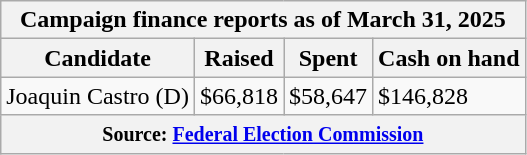<table class="wikitable sortable">
<tr>
<th colspan=4>Campaign finance reports as of March 31, 2025</th>
</tr>
<tr style="text-align:center;">
<th>Candidate</th>
<th>Raised</th>
<th>Spent</th>
<th>Cash on hand</th>
</tr>
<tr>
<td>Joaquin Castro (D)</td>
<td>$66,818</td>
<td>$58,647</td>
<td>$146,828</td>
</tr>
<tr>
<th colspan="4"><small>Source: <a href='#'>Federal Election Commission</a></small></th>
</tr>
</table>
